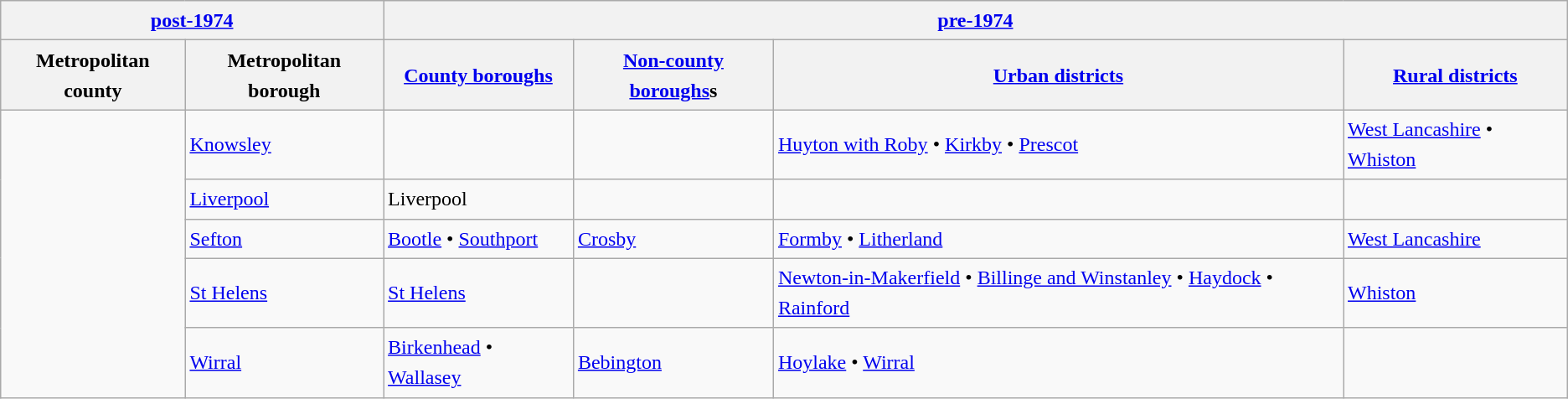<table class="wikitable" style="border:0px;text-align:left;line-height:150%;">
<tr>
<th colspan="2"><a href='#'>post-1974</a></th>
<th colspan="4"><a href='#'>pre-1974</a></th>
</tr>
<tr>
<th>Metropolitan county</th>
<th>Metropolitan borough</th>
<th><a href='#'>County boroughs</a></th>
<th><a href='#'>Non-county boroughs</a>s</th>
<th><a href='#'>Urban districts</a></th>
<th><a href='#'>Rural districts</a></th>
</tr>
<tr>
<td rowspan=5><br></td>
<td><a href='#'>Knowsley</a></td>
<td></td>
<td></td>
<td><a href='#'>Huyton with Roby</a> • <a href='#'>Kirkby</a> • <a href='#'>Prescot</a></td>
<td><a href='#'>West Lancashire</a> • <a href='#'>Whiston</a></td>
</tr>
<tr>
<td><a href='#'>Liverpool</a></td>
<td>Liverpool</td>
<td></td>
<td></td>
<td></td>
</tr>
<tr>
<td><a href='#'>Sefton</a></td>
<td><a href='#'>Bootle</a> • <a href='#'>Southport</a></td>
<td><a href='#'>Crosby</a></td>
<td><a href='#'>Formby</a> • <a href='#'>Litherland</a></td>
<td><a href='#'>West Lancashire</a></td>
</tr>
<tr>
<td><a href='#'>St Helens</a></td>
<td><a href='#'>St Helens</a></td>
<td></td>
<td><a href='#'>Newton-in-Makerfield</a> • <a href='#'>Billinge and Winstanley</a> • <a href='#'>Haydock</a> • <a href='#'>Rainford</a></td>
<td><a href='#'>Whiston</a></td>
</tr>
<tr>
<td><a href='#'>Wirral</a></td>
<td><a href='#'>Birkenhead</a> • <a href='#'>Wallasey</a></td>
<td><a href='#'>Bebington</a></td>
<td><a href='#'>Hoylake</a> • <a href='#'>Wirral</a></td>
<td></td>
</tr>
</table>
